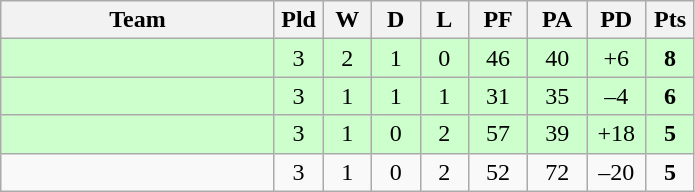<table class="wikitable" style="text-align:center;">
<tr>
<th width=175>Team</th>
<th width=25 abbr="Played">Pld</th>
<th width=25 abbr="Won">W</th>
<th width=25 abbr="Drawn">D</th>
<th width=25 abbr="Lost">L</th>
<th width=32 abbr="Points for">PF</th>
<th width=32 abbr="Points against">PA</th>
<th width=32 abbr="Points difference">PD</th>
<th width=25 abbr="Points">Pts</th>
</tr>
<tr bgcolor=ccffcc>
<td align=left></td>
<td>3</td>
<td>2</td>
<td>1</td>
<td>0</td>
<td>46</td>
<td>40</td>
<td>+6</td>
<td><strong>8</strong></td>
</tr>
<tr bgcolor=ccffcc>
<td align=left></td>
<td>3</td>
<td>1</td>
<td>1</td>
<td>1</td>
<td>31</td>
<td>35</td>
<td>–4</td>
<td><strong>6</strong></td>
</tr>
<tr bgcolor=ccffcc>
<td align=left></td>
<td>3</td>
<td>1</td>
<td>0</td>
<td>2</td>
<td>57</td>
<td>39</td>
<td>+18</td>
<td><strong>5</strong></td>
</tr>
<tr>
<td align=left></td>
<td>3</td>
<td>1</td>
<td>0</td>
<td>2</td>
<td>52</td>
<td>72</td>
<td>–20</td>
<td><strong>5</strong></td>
</tr>
</table>
